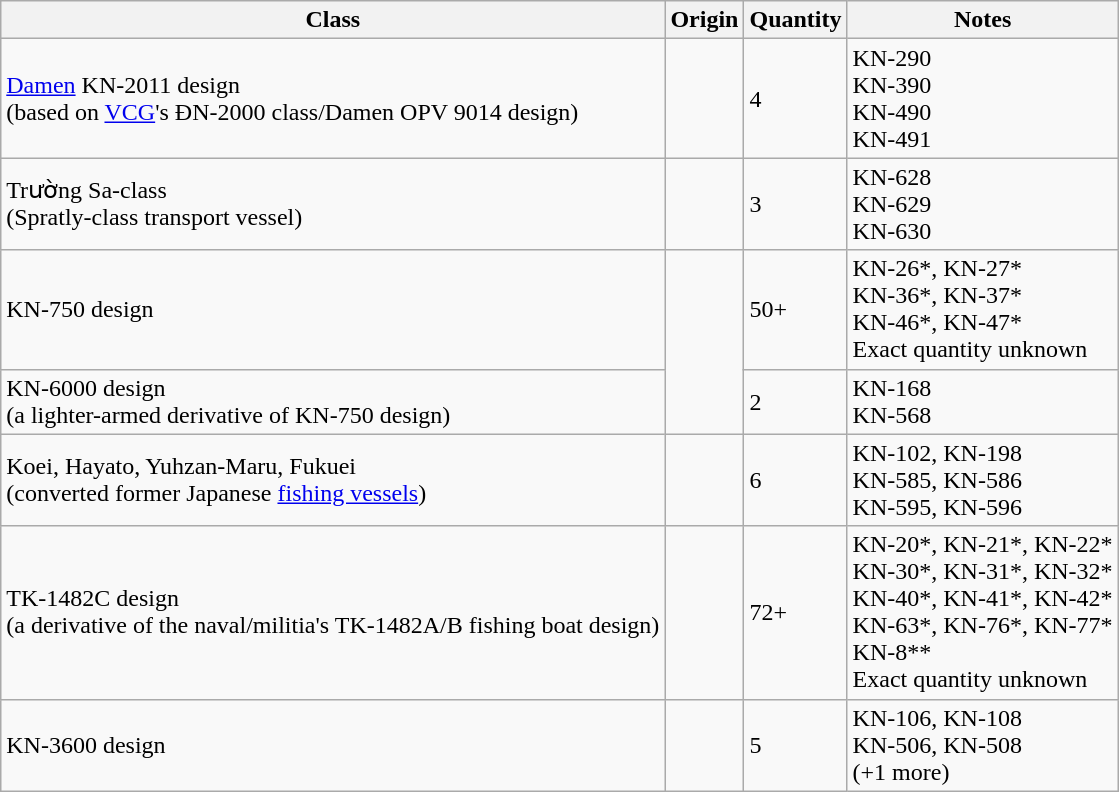<table class="wikitable">
<tr>
<th>Class</th>
<th>Origin</th>
<th>Quantity</th>
<th>Notes</th>
</tr>
<tr>
<td><a href='#'>Damen</a> KN-2011 design<br>(based on <a href='#'>VCG</a>'s ĐN-2000 class/Damen OPV 9014 design)</td>
<td><br></td>
<td>4</td>
<td>KN-290<br>KN-390<br>KN-490<br>KN-491</td>
</tr>
<tr>
<td>Trường Sa-class<br>(Spratly-class transport vessel)</td>
<td></td>
<td>3</td>
<td>KN-628<br>KN-629<br>KN-630</td>
</tr>
<tr>
<td>KN-750 design</td>
<td rowspan="2"></td>
<td>50+</td>
<td>KN-26*, KN-27*<br>KN-36*, KN-37*<br>KN-46*, KN-47*<br>Exact quantity unknown</td>
</tr>
<tr>
<td>KN-6000 design<br>(a lighter-armed derivative of KN-750 design)</td>
<td>2</td>
<td>KN-168<br>KN-568</td>
</tr>
<tr>
<td>Koei, Hayato, Yuhzan-Maru, Fukuei<br>(converted former Japanese <a href='#'>fishing vessels</a>)</td>
<td></td>
<td>6</td>
<td>KN-102, KN-198<br>KN-585, KN-586<br>KN-595, KN-596</td>
</tr>
<tr>
<td>TK-1482C design<br>(a derivative of the naval/militia's TK-1482A/B fishing boat design)</td>
<td></td>
<td>72+</td>
<td>KN-20*, KN-21*, KN-22*<br>KN-30*, KN-31*, KN-32*<br>KN-40*, KN-41*, KN-42*<br>KN-63*, KN-76*, KN-77*<br>KN-8**<br>Exact quantity unknown</td>
</tr>
<tr>
<td>KN-3600 design</td>
<td></td>
<td>5</td>
<td>KN-106, KN-108<br>KN-506, KN-508<br>(+1 more)</td>
</tr>
</table>
